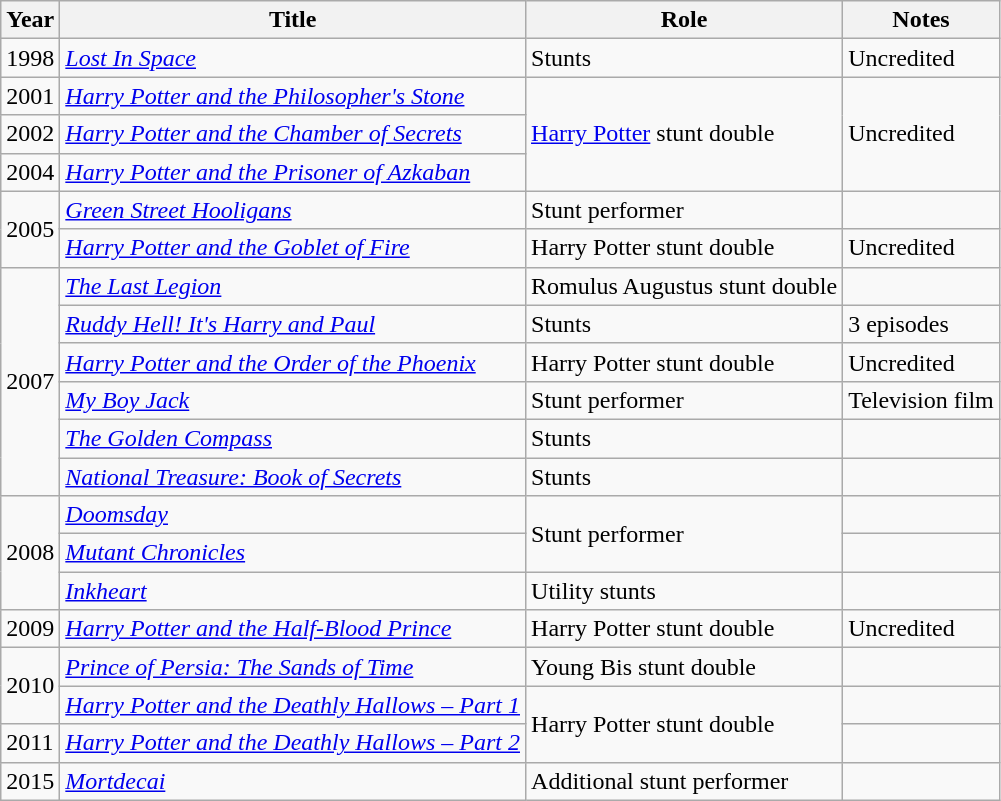<table class="wikitable sortable">
<tr>
<th>Year</th>
<th>Title</th>
<th>Role</th>
<th>Notes</th>
</tr>
<tr>
<td>1998</td>
<td><em><a href='#'>Lost In Space</a></em></td>
<td>Stunts</td>
<td>Uncredited</td>
</tr>
<tr>
<td>2001</td>
<td><em><a href='#'>Harry Potter and the Philosopher's Stone</a></em></td>
<td rowspan="3"><a href='#'>Harry Potter</a> stunt double</td>
<td rowspan="3">Uncredited</td>
</tr>
<tr>
<td>2002</td>
<td><em><a href='#'>Harry Potter and the Chamber of Secrets</a></em></td>
</tr>
<tr>
<td>2004</td>
<td><em><a href='#'>Harry Potter and the Prisoner of Azkaban</a></em></td>
</tr>
<tr>
<td rowspan="2">2005</td>
<td><em><a href='#'>Green Street Hooligans</a></em></td>
<td>Stunt performer</td>
<td></td>
</tr>
<tr>
<td><em><a href='#'>Harry Potter and the Goblet of Fire</a></em></td>
<td>Harry Potter stunt double</td>
<td>Uncredited</td>
</tr>
<tr>
<td rowspan="6">2007</td>
<td><em><a href='#'>The Last Legion</a></em></td>
<td>Romulus Augustus stunt double</td>
<td></td>
</tr>
<tr>
<td><em><a href='#'>Ruddy Hell! It's Harry and Paul</a></em></td>
<td>Stunts</td>
<td>3 episodes</td>
</tr>
<tr>
<td><em><a href='#'>Harry Potter and the Order of the Phoenix</a></em></td>
<td>Harry Potter stunt double</td>
<td>Uncredited</td>
</tr>
<tr>
<td><em><a href='#'>My Boy Jack</a></em></td>
<td>Stunt performer</td>
<td>Television film</td>
</tr>
<tr>
<td><em><a href='#'>The Golden Compass</a></em></td>
<td>Stunts</td>
<td></td>
</tr>
<tr>
<td><em><a href='#'>National Treasure: Book of Secrets</a></em></td>
<td>Stunts</td>
<td></td>
</tr>
<tr>
<td rowspan="3">2008</td>
<td><em><a href='#'>Doomsday</a></em></td>
<td rowspan="2">Stunt performer</td>
<td></td>
</tr>
<tr>
<td><em><a href='#'>Mutant Chronicles</a></em></td>
<td></td>
</tr>
<tr>
<td><em><a href='#'>Inkheart</a></em></td>
<td>Utility stunts</td>
<td></td>
</tr>
<tr>
<td>2009</td>
<td><em><a href='#'>Harry Potter and the Half-Blood Prince</a></em></td>
<td>Harry Potter stunt double</td>
<td>Uncredited</td>
</tr>
<tr>
<td rowspan="2">2010</td>
<td><em><a href='#'>Prince of Persia: The Sands of Time</a></em></td>
<td>Young Bis stunt double</td>
<td></td>
</tr>
<tr>
<td><em><a href='#'>Harry Potter and the Deathly Hallows – Part 1</a></em></td>
<td rowspan="2">Harry Potter stunt double</td>
<td></td>
</tr>
<tr>
<td>2011</td>
<td><em><a href='#'>Harry Potter and the Deathly Hallows – Part 2</a></em></td>
<td></td>
</tr>
<tr>
<td>2015</td>
<td><em><a href='#'>Mortdecai</a></em></td>
<td>Additional stunt performer</td>
<td></td>
</tr>
</table>
